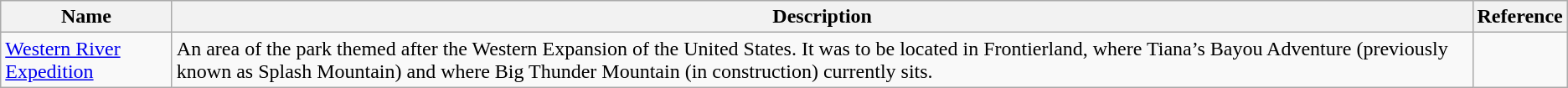<table class="wikitable">
<tr>
<th>Name</th>
<th>Description</th>
<th>Reference</th>
</tr>
<tr>
<td><a href='#'>Western River Expedition</a></td>
<td>An area of the park themed after the Western Expansion of the United States. It was to be located in Frontierland, where Tiana’s Bayou Adventure (previously known as Splash Mountain) and where Big Thunder Mountain (in construction) currently sits.</td>
<td></td>
</tr>
</table>
